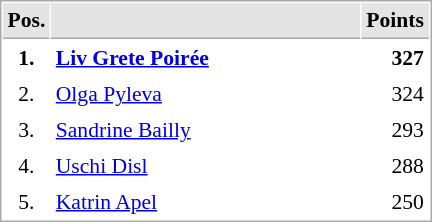<table cellspacing="1" cellpadding="3" style="border:1px solid #AAAAAA;font-size:90%">
<tr bgcolor="#E4E4E4">
<th style="border-bottom:1px solid #AAAAAA" width=10>Pos.</th>
<th style="border-bottom:1px solid #AAAAAA" width=200></th>
<th style="border-bottom:1px solid #AAAAAA" width=20>Points</th>
</tr>
<tr>
<td align="center"><strong>1.</strong></td>
<td> <strong><a href='#'>Liv Grete Poirée</a></strong></td>
<td align="right"><strong>327</strong></td>
</tr>
<tr>
<td align="center">2.</td>
<td> <a href='#'>Olga Pyleva</a></td>
<td align="right">324</td>
</tr>
<tr>
<td align="center">3.</td>
<td> <a href='#'>Sandrine Bailly</a></td>
<td align="right">293</td>
</tr>
<tr>
<td align="center">4.</td>
<td> <a href='#'>Uschi Disl</a></td>
<td align="right">288</td>
</tr>
<tr>
<td align="center">5.</td>
<td> <a href='#'>Katrin Apel</a></td>
<td align="right">250</td>
</tr>
</table>
